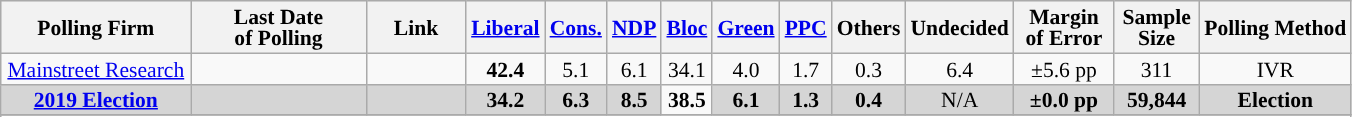<table class="wikitable sortable" style="text-align:center;font-size:90%;line-height:14px;">
<tr style="background:#e9e9e9;">
<th style="width:120px">Polling Firm</th>
<th style="width:110px">Last Date<br>of Polling</th>
<th style="width:60px" class="unsortable">Link</th>
<th style="background-color:"><a href='#'>Liberal</a></th>
<th style="background-color:"><a href='#'>Cons.</a></th>
<th style="background-color:"><a href='#'>NDP</a></th>
<th style="background-color:"><a href='#'>Bloc</a></th>
<th style="background-color:"><a href='#'>Green</a></th>
<th style="background-color:"><a href='#'><span>PPC</span></a></th>
<th style="background-color:">Others</th>
<th style="background-color:">Undecided</th>
<th style="width:60px;" class=unsortable>Margin<br>of Error</th>
<th style="width:50px;" class=unsortable>Sample<br>Size</th>
<th class=unsortable>Polling Method</th>
</tr>
<tr>
<td><a href='#'>Mainstreet Research</a></td>
<td></td>
<td></td>
<td><strong>42.4</strong></td>
<td>5.1</td>
<td>6.1</td>
<td>34.1</td>
<td>4.0</td>
<td>1.7</td>
<td>0.3</td>
<td>6.4</td>
<td>±5.6 pp</td>
<td>311</td>
<td>IVR</td>
</tr>
<tr>
<td style="background:#D5D5D5"><strong><a href='#'>2019 Election</a></strong></td>
<td style="background:#D5D5D5"><strong></strong></td>
<td style="background:#D5D5D5"></td>
<td style="background:#D5D5D5"><strong>34.2</strong></td>
<td style="background:#D5D5D5"><strong>6.3</strong></td>
<td style="background:#D5D5D5"><strong>8.5</strong></td>
<td style="background-color:"><strong>38.5</strong></td>
<td style="background:#D5D5D5"><strong>6.1</strong></td>
<td style="background:#D5D5D5"><strong>1.3</strong></td>
<td style="background:#D5D5D5"><strong>0.4</strong></td>
<td style="background:#D5D5D5">N/A</td>
<td style="background:#D5D5D5"><strong>±0.0 pp</strong></td>
<td style="background:#D5D5D5"><strong>59,844</strong></td>
<td style="background:#D5D5D5"><strong>Election</strong></td>
</tr>
<tr>
</tr>
<tr>
</tr>
</table>
